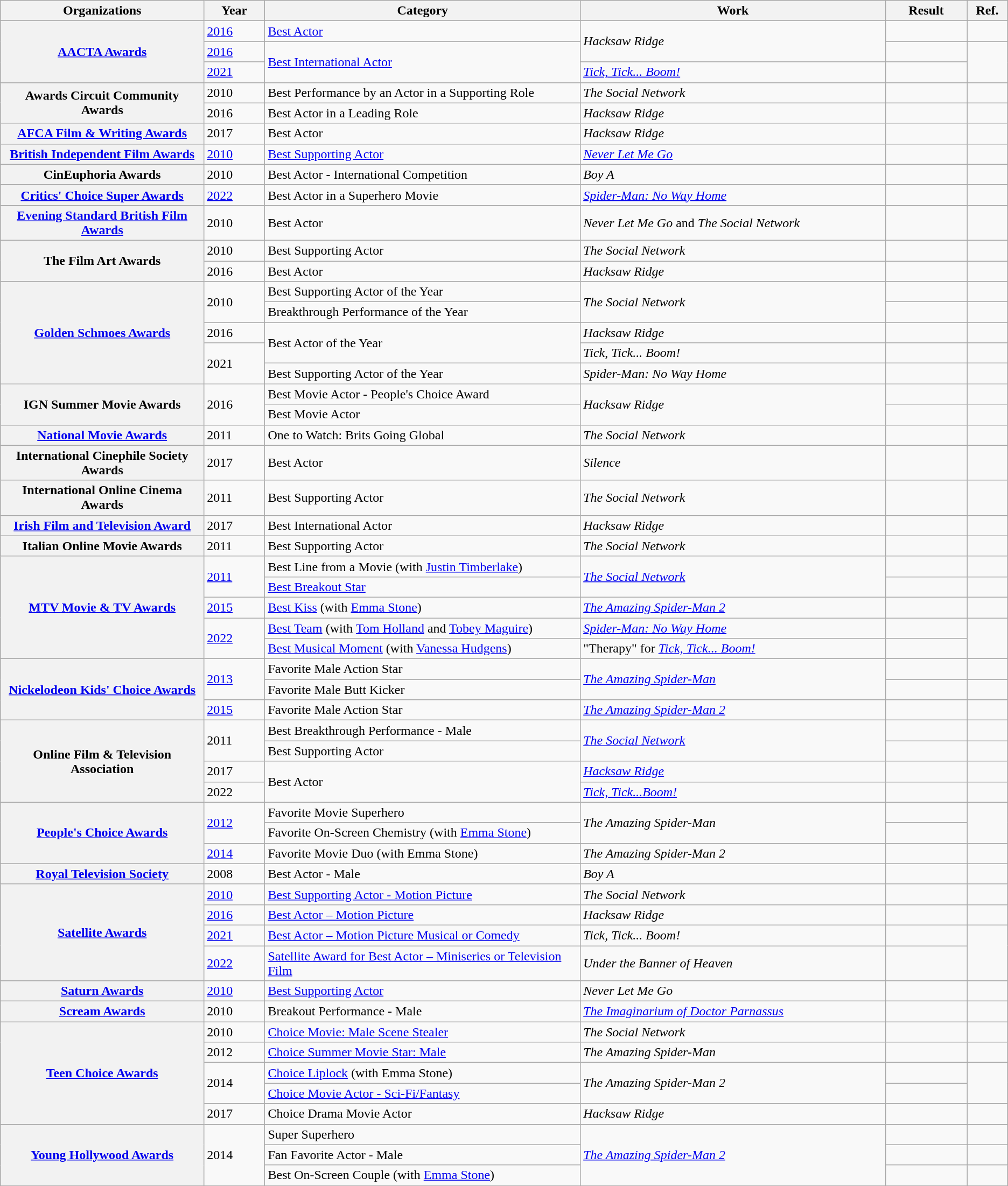<table class="wikitable sortable plainrowheaders">
<tr>
<th scope="col" style="width:20%;">Organizations</th>
<th scope="col" style="width:6%;">Year</th>
<th scope="col" style="width:31%;">Category</th>
<th scope="col" style="width:30%;">Work</th>
<th scope="col" style="width:8%;">Result</th>
<th scope="col" style="width:4%;" class="unsortable">Ref.</th>
</tr>
<tr>
<th rowspan="3" scope="row"><a href='#'>AACTA Awards</a></th>
<td><a href='#'>2016</a></td>
<td><a href='#'>Best Actor</a></td>
<td rowspan=2><em>Hacksaw Ridge</em></td>
<td></td>
<td style="text-align:center;"></td>
</tr>
<tr>
<td><a href='#'>2016</a></td>
<td rowspan="2"><a href='#'>Best International Actor</a></td>
<td></td>
</tr>
<tr>
<td rowspan=1><a href='#'>2021</a></td>
<td><a href='#'><em>Tick, Tick... Boom!</em></a></td>
<td></td>
</tr>
<tr>
<th rowspan="2" scope="row">Awards Circuit Community Awards</th>
<td>2010</td>
<td>Best Performance by an Actor in a Supporting Role</td>
<td><em>The Social Network </em></td>
<td></td>
<td style="text-align:center;"></td>
</tr>
<tr>
<td>2016</td>
<td>Best Actor in a Leading Role</td>
<td><em>Hacksaw Ridge</em></td>
<td></td>
<td style="text-align:center;"></td>
</tr>
<tr>
<th rowspan="1" scope="row"><a href='#'>AFCA Film & Writing Awards</a></th>
<td>2017</td>
<td>Best Actor</td>
<td><em>Hacksaw Ridge</em></td>
<td></td>
<td style="text-align:center;"></td>
</tr>
<tr>
<th rowspan="1" scope="row"><a href='#'>British Independent Film Awards</a></th>
<td><a href='#'>2010</a></td>
<td><a href='#'>Best Supporting Actor</a></td>
<td><em><a href='#'>Never Let Me Go</a></em></td>
<td></td>
<td style="text-align:center;"></td>
</tr>
<tr>
<th rowspan="1" scope="row">CinEuphoria Awards</th>
<td>2010</td>
<td>Best Actor - International Competition</td>
<td><em>Boy A</em></td>
<td></td>
<td style="text-align:center;"></td>
</tr>
<tr>
<th rowspan="1" scope="row"><a href='#'>Critics' Choice Super Awards</a></th>
<td><a href='#'>2022</a></td>
<td>Best Actor in a Superhero Movie</td>
<td><em><a href='#'>Spider-Man: No Way Home</a></em></td>
<td></td>
<td style="text-align:center;"></td>
</tr>
<tr>
<th rowspan="1" scope="row"><a href='#'>Evening Standard British Film Awards</a></th>
<td>2010</td>
<td>Best Actor</td>
<td><em>Never Let Me Go</em> and <em>The Social Network</em></td>
<td></td>
<td style="text-align:center;"></td>
</tr>
<tr>
<th rowspan="2" scope="row">The Film Art Awards</th>
<td>2010</td>
<td>Best Supporting Actor</td>
<td><em>The Social Network</em></td>
<td></td>
<td style="text-align:center;"></td>
</tr>
<tr>
<td>2016</td>
<td>Best Actor</td>
<td><em>Hacksaw Ridge</em></td>
<td></td>
<td style="text-align:center;"></td>
</tr>
<tr>
<th rowspan="5" scope="row"><a href='#'>Golden Schmoes Awards</a></th>
<td rowspan=2>2010</td>
<td>Best Supporting Actor of the Year</td>
<td rowspan=2><em>The Social Network</em></td>
<td></td>
<td style="text-align:center;"></td>
</tr>
<tr>
<td>Breakthrough Performance of the Year</td>
<td></td>
<td style="text-align:center;"></td>
</tr>
<tr>
<td>2016</td>
<td rowspan="2">Best Actor of the Year</td>
<td><em>Hacksaw Ridge</em></td>
<td></td>
<td style="text-align:center;"></td>
</tr>
<tr>
<td rowspan=2>2021</td>
<td><em>Tick, Tick... Boom!</em></td>
<td></td>
<td style="text-align:center;"></td>
</tr>
<tr>
<td>Best Supporting Actor of the Year</td>
<td rowspan=1><em>Spider-Man: No Way Home</em></td>
<td></td>
<td style="text-align:center;"></td>
</tr>
<tr>
<th rowspan="2" scope="row">IGN Summer Movie Awards</th>
<td rowspan=2>2016</td>
<td>Best Movie Actor - People's Choice Award</td>
<td rowspan=2><em>Hacksaw Ridge</em></td>
<td></td>
<td style="text-align:center;"></td>
</tr>
<tr>
<td>Best Movie Actor</td>
<td></td>
<td style="text-align:center;"></td>
</tr>
<tr>
<th rowspan="1" scope="row"><a href='#'>National Movie Awards</a></th>
<td>2011</td>
<td>One to Watch: Brits Going Global</td>
<td><em>The Social Network</em></td>
<td></td>
<td style="text-align:center;"></td>
</tr>
<tr>
<th rowspan="1" scope="row">International Cinephile Society Awards</th>
<td>2017</td>
<td>Best Actor</td>
<td><em>Silence</em></td>
<td></td>
<td style="text-align:center;"></td>
</tr>
<tr>
<th rowspan="1" scope="row">International Online Cinema Awards</th>
<td>2011</td>
<td>Best Supporting Actor</td>
<td><em>The Social Network</em></td>
<td></td>
<td style="text-align:center;"></td>
</tr>
<tr>
<th rowspan="1" scope="row"><a href='#'>Irish Film and Television Award</a></th>
<td>2017</td>
<td>Best International Actor</td>
<td><em>Hacksaw Ridge</em></td>
<td></td>
<td style="text-align:center;"></td>
</tr>
<tr>
<th rowspan="1" scope="row">Italian Online Movie Awards</th>
<td>2011</td>
<td>Best Supporting Actor</td>
<td><em>The Social Network</em></td>
<td></td>
<td style="text-align:center;"></td>
</tr>
<tr>
<th rowspan="5" scope="row"><a href='#'>MTV Movie & TV Awards</a></th>
<td rowspan="2"><a href='#'>2011</a></td>
<td>Best Line from a Movie (with <a href='#'>Justin Timberlake</a>)</td>
<td rowspan="2"><em><a href='#'>The Social Network</a></em></td>
<td></td>
<td style="text-align:center;"></td>
</tr>
<tr>
<td><a href='#'>Best Breakout Star</a></td>
<td></td>
<td style="text-align:center;"></td>
</tr>
<tr>
<td><a href='#'>2015</a></td>
<td><a href='#'>Best Kiss</a> (with <a href='#'>Emma Stone</a>)</td>
<td><em><a href='#'>The Amazing Spider-Man 2</a></em></td>
<td></td>
<td style="text-align:center;"></td>
</tr>
<tr>
<td rowspan="2"><a href='#'>2022</a></td>
<td><a href='#'>Best Team</a> (with <a href='#'>Tom Holland</a> and <a href='#'>Tobey Maguire</a>)</td>
<td><em><a href='#'>Spider-Man: No Way Home</a></em></td>
<td></td>
<td rowspan="2" style="text-align:center;"></td>
</tr>
<tr>
<td><a href='#'>Best Musical Moment</a> (with <a href='#'>Vanessa Hudgens</a>)</td>
<td>"Therapy" for <em><a href='#'>Tick, Tick... Boom!</a></em></td>
<td></td>
</tr>
<tr>
<th rowspan="3" scope="row"><a href='#'>Nickelodeon Kids' Choice Awards</a></th>
<td rowspan="2"><a href='#'>2013</a></td>
<td>Favorite Male Action Star</td>
<td rowspan="2"><em><a href='#'>The Amazing Spider-Man</a></em></td>
<td></td>
<td style="text-align:center;"></td>
</tr>
<tr>
<td>Favorite Male Butt Kicker</td>
<td></td>
<td style="text-align:center;"></td>
</tr>
<tr>
<td><a href='#'>2015</a></td>
<td>Favorite Male Action Star</td>
<td><em><a href='#'>The Amazing Spider-Man 2</a></em></td>
<td></td>
<td style="text-align:center;"></td>
</tr>
<tr>
<th rowspan="4" scope="row">Online Film & Television Association</th>
<td rowspan="2">2011</td>
<td>Best Breakthrough Performance - Male</td>
<td rowspan="2"><em><a href='#'>The Social Network</a></em></td>
<td></td>
<td style="text-align:center;"></td>
</tr>
<tr>
<td>Best Supporting Actor</td>
<td></td>
<td style="text-align:center;"></td>
</tr>
<tr>
<td>2017</td>
<td rowspan="2">Best Actor</td>
<td><em><a href='#'>Hacksaw Ridge</a></em></td>
<td></td>
<td style="text-align:center;"></td>
</tr>
<tr>
<td>2022</td>
<td><em><a href='#'>Tick, Tick...Boom!</a></em></td>
<td></td>
<td style="text-align:center:"></td>
</tr>
<tr>
<th rowspan="3" scope="row"><a href='#'>People's Choice Awards</a></th>
<td rowspan="2"><a href='#'>2012</a></td>
<td>Favorite Movie Superhero</td>
<td rowspan="2"><em>The Amazing Spider-Man</em></td>
<td></td>
<td rowspan="2" style="text-align:center;"></td>
</tr>
<tr>
<td>Favorite On-Screen Chemistry (with <a href='#'>Emma Stone</a>)</td>
<td></td>
</tr>
<tr>
<td><a href='#'>2014</a></td>
<td>Favorite Movie Duo (with Emma Stone)</td>
<td><em>The Amazing Spider-Man 2</em></td>
<td></td>
<td style="text-align:center;"></td>
</tr>
<tr>
<th rowspan="1" scope="row"><a href='#'>Royal Television Society</a></th>
<td>2008</td>
<td>Best Actor - Male</td>
<td><em>Boy A</em></td>
<td></td>
<td style="text-align:center;"></td>
</tr>
<tr>
<th rowspan="4" scope="row"><a href='#'>Satellite Awards</a></th>
<td><a href='#'>2010</a></td>
<td><a href='#'>Best Supporting Actor - Motion Picture</a></td>
<td><em>The Social Network</em></td>
<td></td>
<td style="text-align:center;"></td>
</tr>
<tr>
<td><a href='#'>2016</a></td>
<td><a href='#'>Best Actor – Motion Picture</a></td>
<td><em>Hacksaw Ridge</em></td>
<td></td>
<td style="text-align:center;"></td>
</tr>
<tr>
<td><a href='#'>2021</a></td>
<td><a href='#'>Best Actor – Motion Picture Musical or Comedy</a></td>
<td><em>Tick, Tick... Boom!</em></td>
<td></td>
</tr>
<tr>
<td><a href='#'>2022</a></td>
<td><a href='#'>Satellite Award for Best Actor – Miniseries or Television Film</a></td>
<td><em>Under the Banner of Heaven</em></td>
<td></td>
</tr>
<tr>
<th rowspan="1" scope="row"><a href='#'>Saturn Awards</a></th>
<td><a href='#'>2010</a></td>
<td><a href='#'>Best Supporting Actor</a></td>
<td><em>Never Let Me Go</em></td>
<td></td>
<td style="text-align:center;"></td>
</tr>
<tr>
<th rowspan="1" scope="row"><a href='#'>Scream Awards</a></th>
<td>2010</td>
<td>Breakout Performance - Male</td>
<td><em><a href='#'>The Imaginarium of Doctor Parnassus</a></em></td>
<td></td>
<td style="text-align:center;"></td>
</tr>
<tr>
<th rowspan="5" scope="row"><a href='#'>Teen Choice Awards</a></th>
<td>2010</td>
<td><a href='#'>Choice Movie: Male Scene Stealer</a></td>
<td><em>The Social Network</em></td>
<td></td>
<td style="text-align:center;"></td>
</tr>
<tr>
<td>2012</td>
<td><a href='#'>Choice Summer Movie Star: Male</a></td>
<td><em>The Amazing Spider-Man</em></td>
<td></td>
<td style="text-align:center;"></td>
</tr>
<tr>
<td rowspan="2">2014</td>
<td><a href='#'>Choice Liplock</a> (with Emma Stone)</td>
<td rowspan="2"><em>The Amazing Spider-Man 2</em></td>
<td></td>
<td rowspan="2" style="text-align:center;"></td>
</tr>
<tr>
<td><a href='#'>Choice Movie Actor - Sci-Fi/Fantasy</a></td>
<td></td>
</tr>
<tr>
<td>2017</td>
<td>Choice Drama Movie Actor</td>
<td><em>Hacksaw Ridge</em></td>
<td></td>
<td style="text-align:center;"></td>
</tr>
<tr>
<th rowspan="3" scope="row"><a href='#'>Young Hollywood Awards</a></th>
<td rowspan="3">2014</td>
<td>Super Superhero</td>
<td rowspan="3"><em><a href='#'>The Amazing Spider-Man 2</a></em></td>
<td></td>
<td style="text-align:center;"></td>
</tr>
<tr>
<td>Fan Favorite Actor - Male</td>
<td></td>
<td style="text-align:center;"></td>
</tr>
<tr>
<td>Best On-Screen Couple (with <a href='#'>Emma Stone</a>)</td>
<td></td>
<td style="text-align:center;"></td>
</tr>
<tr>
</tr>
</table>
